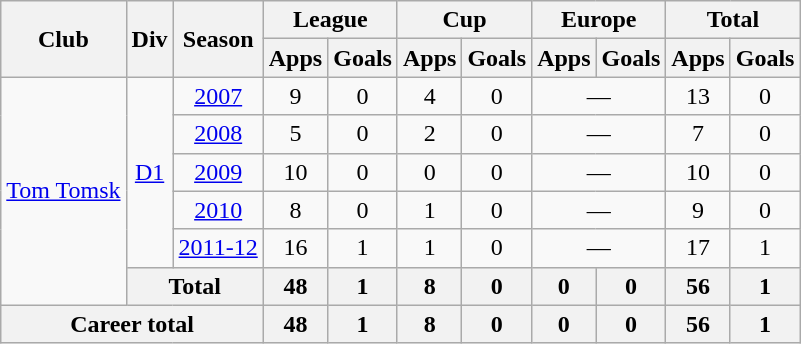<table class="wikitable" style="text-align: center;">
<tr>
<th rowspan="2">Club</th>
<th rowspan="2">Div</th>
<th rowspan="2">Season</th>
<th colspan="2">League</th>
<th colspan="2">Cup</th>
<th colspan="2">Europe</th>
<th colspan="2">Total</th>
</tr>
<tr>
<th>Apps</th>
<th>Goals</th>
<th>Apps</th>
<th>Goals</th>
<th>Apps</th>
<th>Goals</th>
<th>Apps</th>
<th>Goals</th>
</tr>
<tr>
<td rowspan="6" valign="center"> <a href='#'>Tom Tomsk</a></td>
<td rowspan="5"><a href='#'>D1</a></td>
<td><a href='#'>2007</a></td>
<td>9</td>
<td>0</td>
<td>4</td>
<td>0</td>
<td colspan="2">—</td>
<td>13</td>
<td>0</td>
</tr>
<tr>
<td><a href='#'>2008</a></td>
<td>5</td>
<td>0</td>
<td>2</td>
<td>0</td>
<td colspan="2">—</td>
<td>7</td>
<td>0</td>
</tr>
<tr>
<td><a href='#'>2009</a></td>
<td>10</td>
<td>0</td>
<td>0</td>
<td>0</td>
<td colspan="2">—</td>
<td>10</td>
<td>0</td>
</tr>
<tr>
<td><a href='#'>2010</a></td>
<td>8</td>
<td>0</td>
<td>1</td>
<td>0</td>
<td colspan="2">—</td>
<td>9</td>
<td>0</td>
</tr>
<tr>
<td><a href='#'>2011-12</a></td>
<td>16</td>
<td>1</td>
<td>1</td>
<td>0</td>
<td colspan="2">—</td>
<td>17</td>
<td>1</td>
</tr>
<tr>
<th colspan="2">Total</th>
<th>48</th>
<th>1</th>
<th>8</th>
<th>0</th>
<th>0</th>
<th>0</th>
<th>56</th>
<th>1</th>
</tr>
<tr>
<th colspan="3">Career total</th>
<th>48</th>
<th>1</th>
<th>8</th>
<th>0</th>
<th>0</th>
<th>0</th>
<th>56</th>
<th>1</th>
</tr>
</table>
